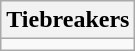<table class="wikitable collapsible collapsed">
<tr>
<th>Tiebreakers</th>
</tr>
<tr>
<td></td>
</tr>
</table>
